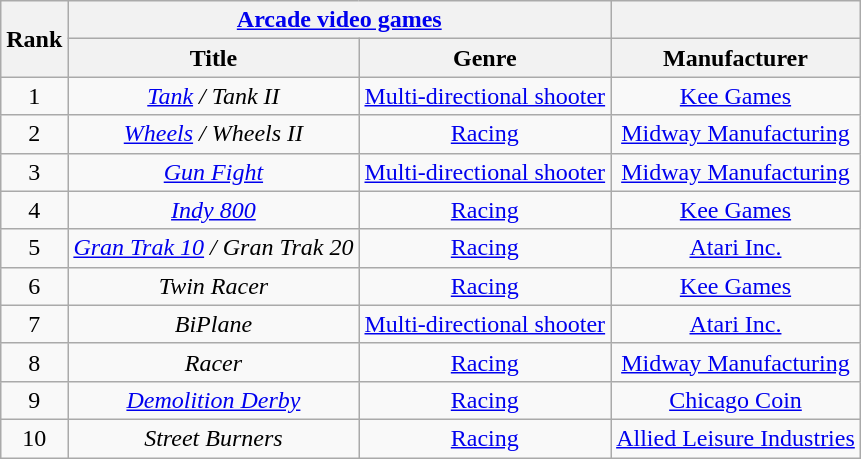<table class="wikitable sortable" style="text-align:center">
<tr>
<th rowspan="2">Rank</th>
<th colspan="2"><a href='#'>Arcade video games</a></th>
<th></th>
</tr>
<tr>
<th>Title</th>
<th>Genre</th>
<th>Manufacturer</th>
</tr>
<tr>
<td>1</td>
<td><em><a href='#'>Tank</a> / Tank II</em></td>
<td><a href='#'>Multi-directional shooter</a></td>
<td><a href='#'>Kee Games</a></td>
</tr>
<tr>
<td>2</td>
<td><em><a href='#'>Wheels</a> / Wheels II</em></td>
<td><a href='#'>Racing</a></td>
<td><a href='#'>Midway Manufacturing</a></td>
</tr>
<tr>
<td>3</td>
<td><em><a href='#'>Gun Fight</a></em></td>
<td><a href='#'>Multi-directional shooter</a></td>
<td><a href='#'>Midway Manufacturing</a></td>
</tr>
<tr>
<td>4</td>
<td><em><a href='#'>Indy 800</a></em></td>
<td><a href='#'>Racing</a></td>
<td><a href='#'>Kee Games</a></td>
</tr>
<tr>
<td>5</td>
<td><em><a href='#'>Gran Trak 10</a> / Gran Trak 20</em></td>
<td><a href='#'>Racing</a></td>
<td><a href='#'>Atari Inc.</a></td>
</tr>
<tr>
<td>6</td>
<td><em>Twin Racer</em></td>
<td><a href='#'>Racing</a></td>
<td><a href='#'>Kee Games</a></td>
</tr>
<tr>
<td>7</td>
<td><em>BiPlane</em></td>
<td><a href='#'>Multi-directional shooter</a></td>
<td><a href='#'>Atari Inc.</a></td>
</tr>
<tr>
<td>8</td>
<td><em>Racer</em></td>
<td><a href='#'>Racing</a></td>
<td><a href='#'>Midway Manufacturing</a></td>
</tr>
<tr>
<td>9</td>
<td><a href='#'><em>Demolition Derby</em></a></td>
<td><a href='#'>Racing</a></td>
<td><a href='#'>Chicago Coin</a></td>
</tr>
<tr>
<td>10</td>
<td><em>Street Burners</em></td>
<td><a href='#'>Racing</a></td>
<td><a href='#'>Allied Leisure Industries</a></td>
</tr>
</table>
